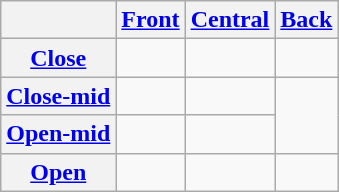<table class="wikitable" style=text-align:center>
<tr>
<th></th>
<th><a href='#'>Front</a></th>
<th><a href='#'>Central</a></th>
<th><a href='#'>Back</a></th>
</tr>
<tr>
<th><a href='#'>Close</a></th>
<td></td>
<td></td>
<td></td>
</tr>
<tr>
<th><a href='#'>Close-mid</a></th>
<td></td>
<td></td>
<td rowspan="2"></td>
</tr>
<tr>
<th><a href='#'>Open-mid</a></th>
<td></td>
<td></td>
</tr>
<tr>
<th><a href='#'>Open</a></th>
<td></td>
<td></td>
<td></td>
</tr>
</table>
